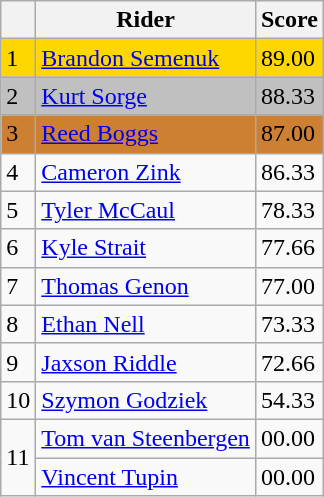<table class="wikitable">
<tr>
<th></th>
<th>Rider</th>
<th>Score</th>
</tr>
<tr style="background:gold">
<td>1</td>
<td> <a href='#'>Brandon Semenuk</a></td>
<td>89.00</td>
</tr>
<tr style="background:silver;">
<td>2</td>
<td> <a href='#'>Kurt Sorge</a></td>
<td>88.33</td>
</tr>
<tr style="background:#cd7f32;">
<td>3</td>
<td> <a href='#'>Reed Boggs</a></td>
<td>87.00</td>
</tr>
<tr>
<td>4</td>
<td> <a href='#'>Cameron Zink</a></td>
<td>86.33</td>
</tr>
<tr>
<td>5</td>
<td> <a href='#'>Tyler McCaul</a></td>
<td>78.33</td>
</tr>
<tr>
<td>6</td>
<td> <a href='#'>Kyle Strait</a></td>
<td>77.66</td>
</tr>
<tr>
<td>7</td>
<td> <a href='#'>Thomas Genon</a></td>
<td>77.00</td>
</tr>
<tr>
<td>8</td>
<td> <a href='#'>Ethan Nell</a></td>
<td>73.33</td>
</tr>
<tr>
<td>9</td>
<td> <a href='#'>Jaxson Riddle</a></td>
<td>72.66</td>
</tr>
<tr>
<td>10</td>
<td> <a href='#'>Szymon Godziek</a></td>
<td>54.33</td>
</tr>
<tr>
<td rowspan=2>11</td>
<td> <a href='#'>Tom van Steenbergen</a></td>
<td>00.00</td>
</tr>
<tr>
<td> <a href='#'>Vincent Tupin</a></td>
<td>00.00</td>
</tr>
</table>
